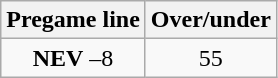<table class="wikitable">
<tr align="center">
<th style=>Pregame line</th>
<th style=>Over/under</th>
</tr>
<tr align="center">
<td><strong>NEV</strong> –8</td>
<td>55</td>
</tr>
</table>
